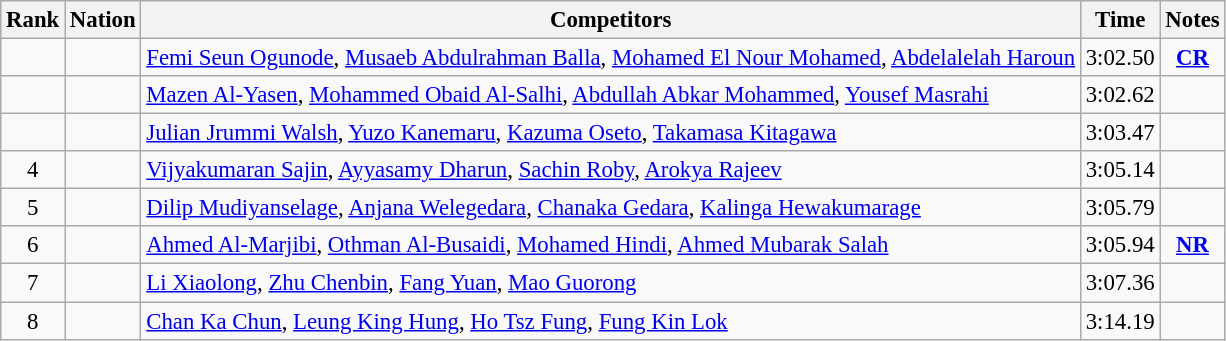<table class="wikitable sortable" style="text-align:center; font-size:95%">
<tr>
<th>Rank</th>
<th>Nation</th>
<th>Competitors</th>
<th>Time</th>
<th>Notes</th>
</tr>
<tr>
<td></td>
<td align=left></td>
<td align=left><a href='#'>Femi Seun Ogunode</a>, <a href='#'>Musaeb Abdulrahman Balla</a>, <a href='#'>Mohamed El Nour Mohamed</a>, <a href='#'>Abdelalelah Haroun</a></td>
<td>3:02.50</td>
<td><strong><a href='#'>CR</a></strong></td>
</tr>
<tr>
<td></td>
<td align=left></td>
<td align=left><a href='#'>Mazen Al-Yasen</a>, <a href='#'>Mohammed Obaid Al-Salhi</a>, <a href='#'>Abdullah Abkar Mohammed</a>, <a href='#'>Yousef Masrahi</a></td>
<td>3:02.62</td>
<td></td>
</tr>
<tr>
<td></td>
<td align=left></td>
<td align=left><a href='#'>Julian Jrummi Walsh</a>, <a href='#'>Yuzo Kanemaru</a>, <a href='#'>Kazuma Oseto</a>, <a href='#'>Takamasa Kitagawa</a></td>
<td>3:03.47</td>
<td></td>
</tr>
<tr>
<td>4</td>
<td align=left></td>
<td align=left><a href='#'>Vijyakumaran Sajin</a>, <a href='#'>Ayyasamy Dharun</a>, <a href='#'>Sachin Roby</a>, <a href='#'>Arokya Rajeev</a></td>
<td>3:05.14</td>
<td></td>
</tr>
<tr>
<td>5</td>
<td align=left></td>
<td align=left><a href='#'>Dilip Mudiyanselage</a>, <a href='#'>Anjana Welegedara</a>, <a href='#'>Chanaka Gedara</a>, <a href='#'>Kalinga Hewakumarage</a></td>
<td>3:05.79</td>
<td></td>
</tr>
<tr>
<td>6</td>
<td align=left></td>
<td align=left><a href='#'>Ahmed Al-Marjibi</a>, <a href='#'>Othman Al-Busaidi</a>, <a href='#'>Mohamed Hindi</a>, <a href='#'>Ahmed Mubarak Salah</a></td>
<td>3:05.94</td>
<td><strong><a href='#'>NR</a></strong></td>
</tr>
<tr>
<td>7</td>
<td align=left></td>
<td align=left><a href='#'>Li Xiaolong</a>, <a href='#'>Zhu Chenbin</a>, <a href='#'>Fang Yuan</a>, <a href='#'>Mao Guorong</a></td>
<td>3:07.36</td>
<td></td>
</tr>
<tr>
<td>8</td>
<td align=left></td>
<td align=left><a href='#'>Chan Ka Chun</a>, <a href='#'>Leung King Hung</a>, <a href='#'>Ho Tsz Fung</a>, <a href='#'>Fung Kin Lok</a></td>
<td>3:14.19</td>
<td></td>
</tr>
</table>
